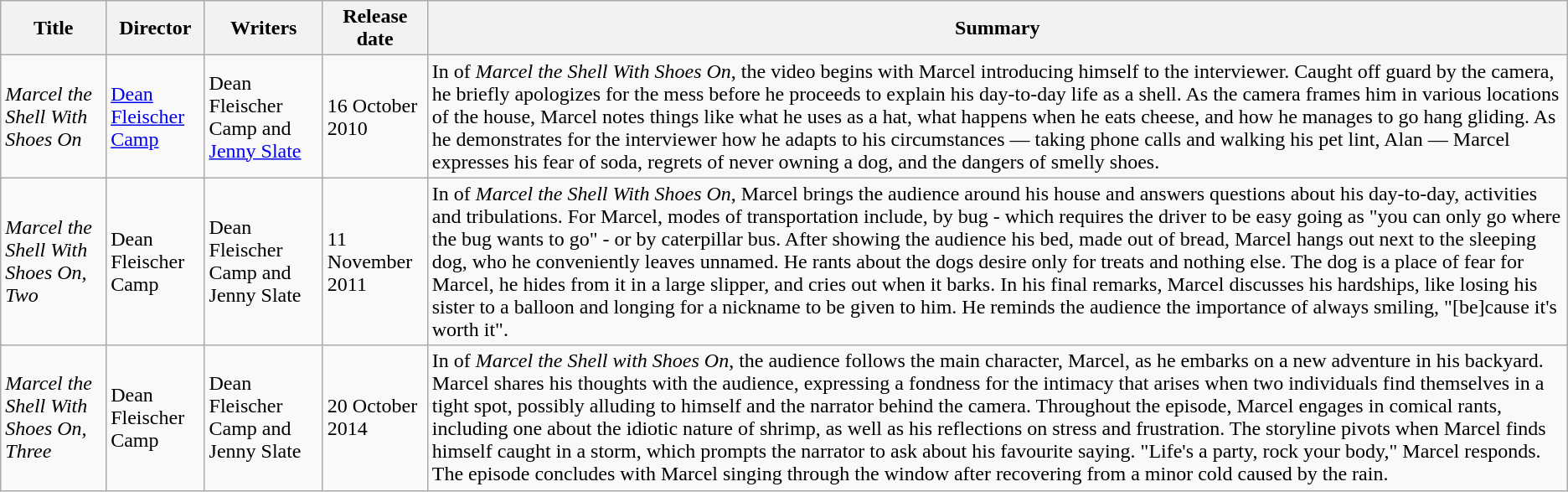<table class="wikitable">
<tr>
<th>Title</th>
<th>Director</th>
<th>Writers</th>
<th>Release date</th>
<th>Summary</th>
</tr>
<tr>
<td><em>Marcel the Shell With Shoes On</em></td>
<td><a href='#'>Dean Fleischer Camp</a></td>
<td>Dean Fleischer Camp and <a href='#'>Jenny Slate</a></td>
<td>16 October 2010</td>
<td>In  of <em>Marcel the Shell With Shoes On</em>, the video begins with Marcel introducing himself to the interviewer. Caught off guard by the camera, he briefly apologizes for the mess before he proceeds to explain his day-to-day life as a shell. As the camera frames him in various locations of the house, Marcel notes things like what he uses as a hat, what happens when he eats cheese, and how he manages to go hang gliding. As he demonstrates for the interviewer how he adapts to his circumstances — taking phone calls and walking his pet lint, Alan — Marcel expresses his fear of soda, regrets of never owning a dog, and the dangers of smelly shoes.</td>
</tr>
<tr>
<td><em>Marcel the Shell With Shoes On, Two</em></td>
<td>Dean Fleischer Camp</td>
<td>Dean Fleischer Camp and Jenny Slate</td>
<td>11 November 2011</td>
<td>In  of <em>Marcel the Shell With Shoes On</em>, Marcel brings the audience around his house and answers questions about his day-to-day, activities and tribulations. For Marcel, modes of transportation include, by bug - which requires the driver to be easy going as "you can only go where the bug wants to go" - or by caterpillar bus. After showing the audience his bed, made out of bread, Marcel hangs out next to the sleeping dog, who he conveniently leaves unnamed. He rants about the dogs desire only for treats and nothing else. The dog is a place of fear for Marcel, he hides from it in a large slipper, and cries out when it barks. In his final remarks, Marcel discusses his hardships, like losing his sister to a balloon and longing for a nickname to be given to him. He reminds the audience the importance of always smiling, "[be]cause it's worth it".</td>
</tr>
<tr>
<td><em>Marcel the Shell With Shoes On, Three</em></td>
<td>Dean Fleischer Camp</td>
<td>Dean Fleischer Camp and Jenny Slate</td>
<td>20 October 2014</td>
<td>In  of <em>Marcel the Shell with Shoes On</em>, the audience follows the main character, Marcel, as he embarks on a new adventure in his backyard. Marcel shares his thoughts with the audience, expressing a fondness for the intimacy that arises when two individuals find themselves in a tight spot, possibly alluding to himself and the narrator behind the camera. Throughout the episode, Marcel engages in comical rants, including one about the idiotic nature of shrimp, as well as his reflections on stress and frustration. The storyline pivots when Marcel finds himself caught in a storm, which prompts the narrator to ask about his favourite saying. "Life's a party, rock your body," Marcel responds. The episode concludes with Marcel singing through the window after recovering from a minor cold caused by the rain.</td>
</tr>
</table>
